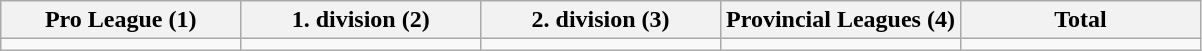<table class="wikitable">
<tr>
<th style="width:20%;">Pro League (1)</th>
<th style="width:20%;">1. division (2)</th>
<th style="width:20%;">2. division (3)</th>
<th style="width:20%;">Provincial Leagues (4)</th>
<th style="width:20%;">Total</th>
</tr>
<tr>
<td></td>
<td></td>
<td></td>
<td></td>
<td></td>
</tr>
</table>
